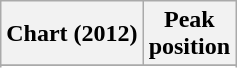<table class="wikitable plainrowheaders sortable" style="text-align:center;">
<tr>
<th scope="col">Chart (2012)</th>
<th scope="col">Peak<br>position</th>
</tr>
<tr>
</tr>
<tr>
</tr>
<tr>
</tr>
</table>
